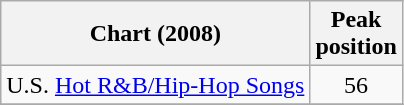<table class="wikitable">
<tr>
<th>Chart (2008)</th>
<th>Peak<br>position</th>
</tr>
<tr>
<td>U.S. <a href='#'>Hot R&B/Hip-Hop Songs</a></td>
<td align="center">56</td>
</tr>
<tr>
</tr>
</table>
